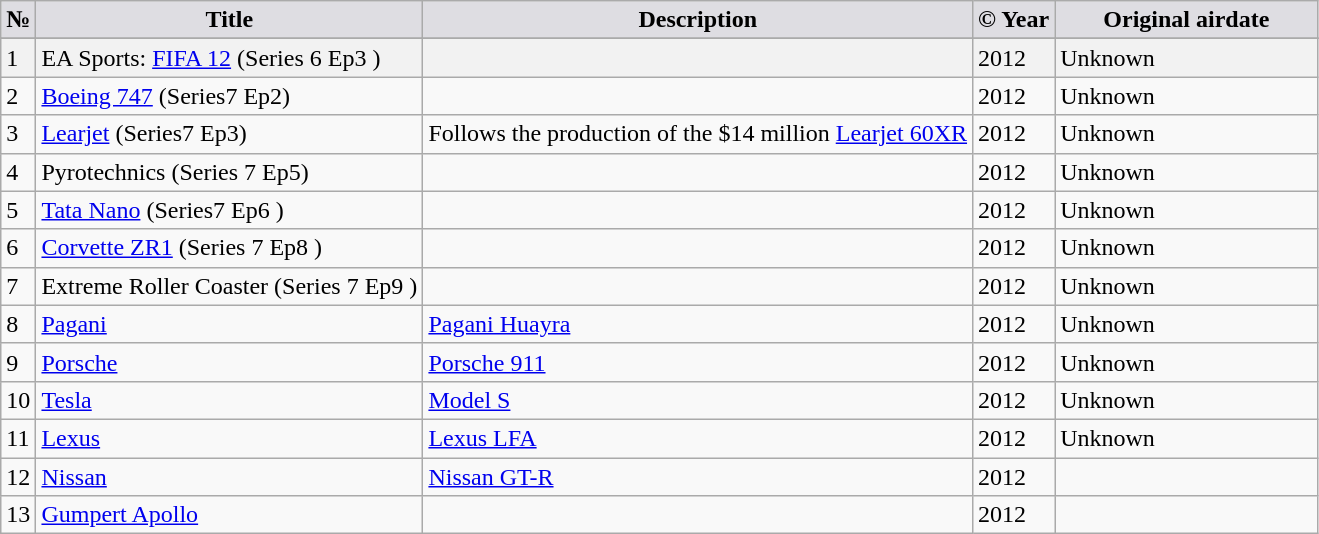<table class="wikitable">
<tr>
<th style="background-color: #DEDDE2">№</th>
<th style="background-color: #DEDDE2">Title</th>
<th style="background-color: #DEDDE2">Description</th>
<th style="background-color: #DEDDE2">© Year</th>
<th style="background-color: #DEDDE2" width=20%>Original airdate</th>
</tr>
<tr style="background-color: #F2F2F2;" |>
</tr>
<tr style="background-color: #F2F2F2;" |>
<td>1</td>
<td>EA Sports: <a href='#'>FIFA 12</a> (Series 6 Ep3 )</td>
<td></td>
<td>2012</td>
<td>Unknown</td>
</tr>
<tr>
<td>2</td>
<td><a href='#'>Boeing 747</a> (Series7 Ep2)</td>
<td></td>
<td>2012</td>
<td>Unknown</td>
</tr>
<tr>
<td>3</td>
<td><a href='#'>Learjet</a> (Series7 Ep3)</td>
<td>Follows the production of the $14 million <a href='#'>Learjet 60XR</a></td>
<td>2012</td>
<td>Unknown</td>
</tr>
<tr>
<td>4</td>
<td>Pyrotechnics (Series 7 Ep5)</td>
<td></td>
<td>2012</td>
<td>Unknown</td>
</tr>
<tr>
<td>5</td>
<td><a href='#'>Tata Nano</a> (Series7 Ep6 )</td>
<td></td>
<td>2012</td>
<td>Unknown</td>
</tr>
<tr>
<td>6</td>
<td><a href='#'>Corvette ZR1</a> (Series 7 Ep8 )</td>
<td></td>
<td>2012</td>
<td>Unknown</td>
</tr>
<tr>
<td>7</td>
<td>Extreme Roller Coaster (Series 7 Ep9 )</td>
<td></td>
<td>2012</td>
<td>Unknown</td>
</tr>
<tr>
<td>8</td>
<td><a href='#'>Pagani</a></td>
<td><a href='#'>Pagani Huayra</a></td>
<td>2012</td>
<td>Unknown</td>
</tr>
<tr>
<td>9</td>
<td><a href='#'>Porsche</a></td>
<td><a href='#'>Porsche 911</a></td>
<td>2012</td>
<td>Unknown</td>
</tr>
<tr>
<td>10</td>
<td><a href='#'>Tesla</a></td>
<td><a href='#'>Model S</a></td>
<td>2012</td>
<td>Unknown</td>
</tr>
<tr>
<td>11</td>
<td><a href='#'>Lexus</a></td>
<td><a href='#'>Lexus LFA</a></td>
<td>2012</td>
<td>Unknown</td>
</tr>
<tr>
<td>12</td>
<td><a href='#'>Nissan</a></td>
<td><a href='#'>Nissan GT-R</a></td>
<td>2012</td>
<td></td>
</tr>
<tr>
<td>13</td>
<td><a href='#'>Gumpert Apollo</a></td>
<td></td>
<td>2012</td>
<td></td>
</tr>
</table>
